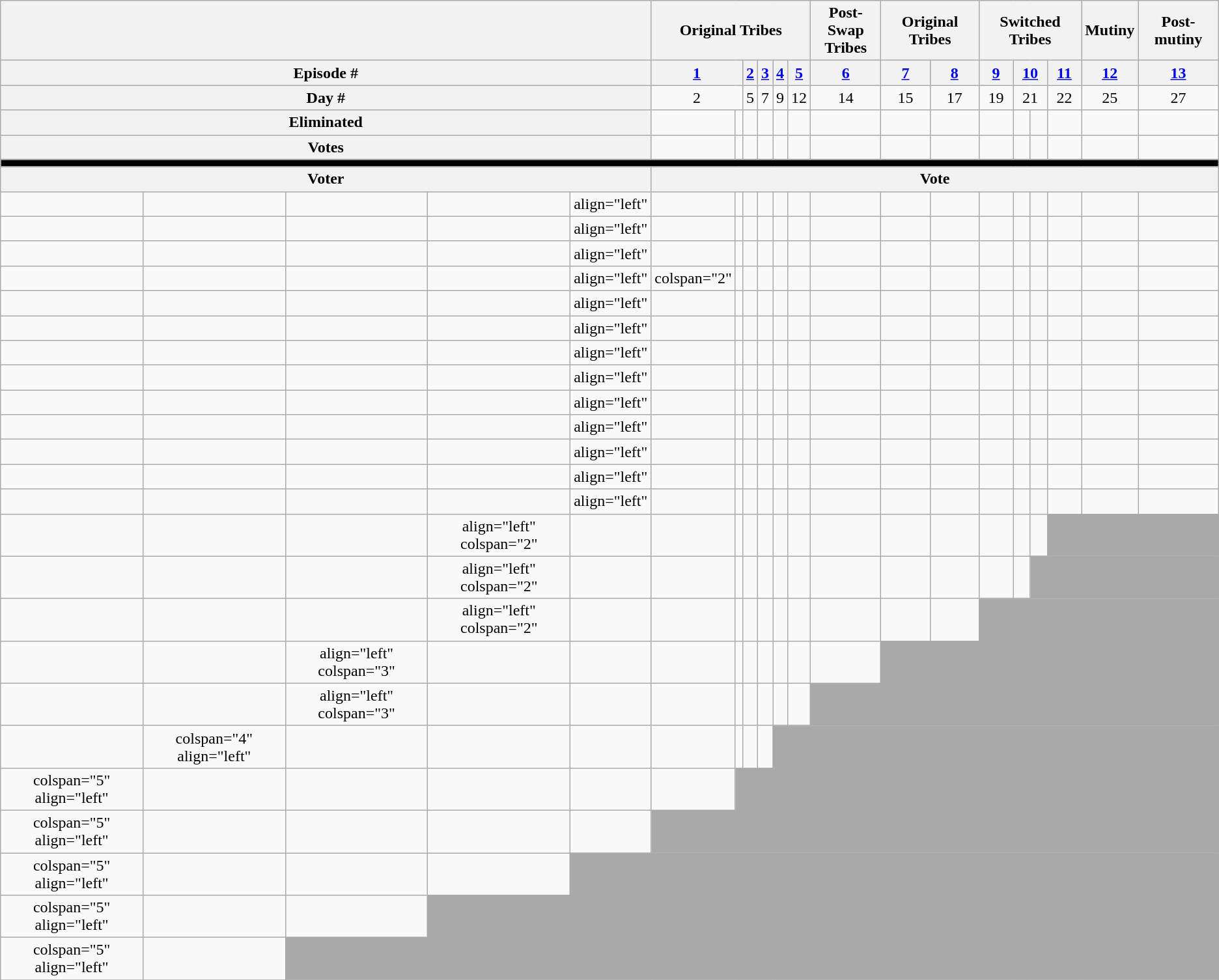<table class="wikitable" style="text-align:center">
<tr>
<th colspan="5"></th>
<th colspan="6">Original Tribes</th>
<th colspan="1">Post-Swap<br>Tribes</th>
<th colspan="2">Original Tribes</th>
<th colspan="4">Switched Tribes</th>
<th colspan="1">Mutiny</th>
<th colspan="1">Post-mutiny</th>
</tr>
<tr>
<th colspan="5">Episode #</th>
<th colspan="2"><a href='#'>1</a></th>
<th><a href='#'>2</a></th>
<th><a href='#'>3</a></th>
<th><a href='#'>4</a></th>
<th><a href='#'>5</a></th>
<th><a href='#'>6</a></th>
<th><a href='#'>7</a></th>
<th><a href='#'>8</a></th>
<th><a href='#'>9</a></th>
<th colspan="2"><a href='#'>10</a></th>
<th><a href='#'>11</a></th>
<th><a href='#'>12</a></th>
<th><a href='#'>13</a></th>
</tr>
<tr>
<th colspan="5">Day #</th>
<td colspan="2">2</td>
<td>5</td>
<td>7</td>
<td>9</td>
<td>12</td>
<td>14</td>
<td>15</td>
<td>17</td>
<td>19</td>
<td colspan="2">21</td>
<td>22</td>
<td>25</td>
<td>27</td>
</tr>
<tr>
<th colspan="5">Eliminated</th>
<td></td>
<td></td>
<td></td>
<td></td>
<td></td>
<td></td>
<td></td>
<td></td>
<td></td>
<td></td>
<td></td>
<td></td>
<td></td>
<td></td>
<td></td>
</tr>
<tr>
<th colspan="5">Votes</th>
<td></td>
<td></td>
<td></td>
<td></td>
<td></td>
<td></td>
<td></td>
<td></td>
<td></td>
<td></td>
<td></td>
<td></td>
<td></td>
<td></td>
<td></td>
</tr>
<tr>
<td colspan="20" style="background:black"></td>
</tr>
<tr>
<th colspan="5">Voter</th>
<th colspan="15">Vote</th>
</tr>
<tr>
<td></td>
<td></td>
<td></td>
<td></td>
<td>align="left" </td>
<td></td>
<td></td>
<td></td>
<td></td>
<td></td>
<td></td>
<td></td>
<td></td>
<td></td>
<td></td>
<td></td>
<td></td>
<td></td>
<td></td>
<td></td>
</tr>
<tr>
<td></td>
<td></td>
<td></td>
<td></td>
<td>align="left" </td>
<td></td>
<td></td>
<td></td>
<td></td>
<td></td>
<td></td>
<td></td>
<td></td>
<td></td>
<td></td>
<td></td>
<td></td>
<td></td>
<td></td>
<td></td>
</tr>
<tr>
<td></td>
<td></td>
<td></td>
<td></td>
<td>align="left" </td>
<td></td>
<td></td>
<td></td>
<td></td>
<td></td>
<td></td>
<td></td>
<td></td>
<td></td>
<td></td>
<td></td>
<td></td>
<td></td>
<td></td>
<td></td>
</tr>
<tr>
<td></td>
<td></td>
<td></td>
<td></td>
<td>align="left" </td>
<td>colspan="2" </td>
<td></td>
<td></td>
<td></td>
<td></td>
<td></td>
<td></td>
<td></td>
<td></td>
<td></td>
<td></td>
<td></td>
<td></td>
<td></td>
</tr>
<tr>
<td></td>
<td></td>
<td></td>
<td></td>
<td>align="left" </td>
<td></td>
<td></td>
<td></td>
<td></td>
<td></td>
<td></td>
<td></td>
<td></td>
<td></td>
<td></td>
<td></td>
<td></td>
<td></td>
<td></td>
<td></td>
</tr>
<tr>
<td></td>
<td></td>
<td></td>
<td></td>
<td>align="left" </td>
<td></td>
<td></td>
<td></td>
<td></td>
<td></td>
<td></td>
<td></td>
<td></td>
<td></td>
<td></td>
<td></td>
<td></td>
<td></td>
<td></td>
<td></td>
</tr>
<tr>
<td></td>
<td></td>
<td></td>
<td></td>
<td>align="left" </td>
<td></td>
<td></td>
<td></td>
<td></td>
<td></td>
<td></td>
<td></td>
<td></td>
<td></td>
<td></td>
<td></td>
<td></td>
<td></td>
<td></td>
<td></td>
</tr>
<tr>
<td></td>
<td></td>
<td></td>
<td></td>
<td>align="left" </td>
<td></td>
<td></td>
<td></td>
<td></td>
<td></td>
<td></td>
<td></td>
<td></td>
<td></td>
<td></td>
<td></td>
<td></td>
<td></td>
<td></td>
<td></td>
</tr>
<tr>
<td></td>
<td></td>
<td></td>
<td></td>
<td>align="left" </td>
<td></td>
<td></td>
<td></td>
<td></td>
<td></td>
<td></td>
<td></td>
<td></td>
<td></td>
<td></td>
<td></td>
<td></td>
<td></td>
<td></td>
<td></td>
</tr>
<tr>
<td></td>
<td></td>
<td></td>
<td></td>
<td>align="left" </td>
<td></td>
<td></td>
<td></td>
<td></td>
<td></td>
<td></td>
<td></td>
<td></td>
<td></td>
<td></td>
<td></td>
<td></td>
<td></td>
<td></td>
<td></td>
</tr>
<tr>
<td></td>
<td></td>
<td></td>
<td></td>
<td>align="left" </td>
<td></td>
<td></td>
<td></td>
<td></td>
<td></td>
<td></td>
<td></td>
<td></td>
<td></td>
<td></td>
<td></td>
<td></td>
<td></td>
<td></td>
<td></td>
</tr>
<tr>
<td></td>
<td></td>
<td></td>
<td></td>
<td>align="left" </td>
<td></td>
<td></td>
<td></td>
<td></td>
<td></td>
<td></td>
<td></td>
<td></td>
<td></td>
<td></td>
<td></td>
<td></td>
<td></td>
<td></td>
<td></td>
</tr>
<tr>
<td></td>
<td></td>
<td></td>
<td></td>
<td>align="left" </td>
<td></td>
<td></td>
<td></td>
<td></td>
<td></td>
<td></td>
<td></td>
<td></td>
<td></td>
<td></td>
<td></td>
<td></td>
<td></td>
<td></td>
<td></td>
</tr>
<tr>
<td></td>
<td></td>
<td></td>
<td>align="left" colspan="2" </td>
<td></td>
<td></td>
<td></td>
<td></td>
<td></td>
<td></td>
<td></td>
<td></td>
<td></td>
<td></td>
<td></td>
<td></td>
<td></td>
<td colspan="14" style="background:darkgray;"></td>
</tr>
<tr>
<td></td>
<td></td>
<td></td>
<td>align="left" colspan="2" </td>
<td></td>
<td></td>
<td></td>
<td></td>
<td></td>
<td></td>
<td></td>
<td></td>
<td></td>
<td></td>
<td></td>
<td></td>
<td colspan="15" style="background:darkgray;"></td>
</tr>
<tr>
<td></td>
<td></td>
<td></td>
<td>align="left" colspan="2" </td>
<td></td>
<td></td>
<td></td>
<td></td>
<td></td>
<td></td>
<td></td>
<td></td>
<td></td>
<td></td>
<td colspan="16" style="background:darkgray;"></td>
</tr>
<tr>
<td></td>
<td></td>
<td>align="left" colspan="3" </td>
<td></td>
<td></td>
<td></td>
<td></td>
<td></td>
<td></td>
<td></td>
<td></td>
<td></td>
<td colspan="17" style="background:darkgray;"></td>
</tr>
<tr>
<td></td>
<td></td>
<td>align="left" colspan="3" </td>
<td></td>
<td></td>
<td></td>
<td></td>
<td></td>
<td></td>
<td></td>
<td></td>
<td colspan="18" style="background:darkgray;"></td>
</tr>
<tr>
<td></td>
<td>colspan="4" align="left" </td>
<td></td>
<td></td>
<td></td>
<td></td>
<td></td>
<td></td>
<td></td>
<td colspan="19" style="background:darkgray;"></td>
</tr>
<tr>
<td>colspan="5" align="left" </td>
<td></td>
<td></td>
<td></td>
<td></td>
<td></td>
<td colspan="20" style="background:darkgray;"></td>
</tr>
<tr>
<td>colspan="5" align="left" </td>
<td></td>
<td></td>
<td></td>
<td></td>
<td colspan="21" style="background:darkgray;"></td>
</tr>
<tr>
<td>colspan="5" align="left" </td>
<td></td>
<td></td>
<td></td>
<td colspan="22" style="background:darkgray;"></td>
</tr>
<tr>
<td>colspan="5" align="left" </td>
<td></td>
<td></td>
<td colspan="23" style="background:darkgray;"></td>
</tr>
<tr>
<td>colspan="5" align="left" </td>
<td></td>
<td colspan="24" style="background:darkgray;"></td>
</tr>
<tr>
</tr>
</table>
